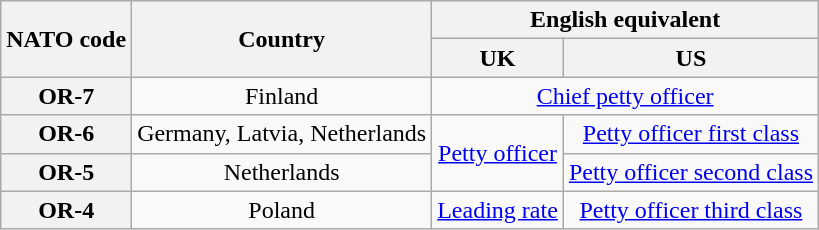<table class="wikitable plainrowheaders" style="text-align:center;" border="1">
<tr>
<th rowspan=2>NATO code</th>
<th rowspan=2>Country</th>
<th colspan=2>English equivalent</th>
</tr>
<tr>
<th>UK</th>
<th>US</th>
</tr>
<tr>
<th>OR-7</th>
<td>Finland</td>
<td colspan=2><a href='#'>Chief petty officer</a></td>
</tr>
<tr>
<th>OR-6</th>
<td>Germany, Latvia, Netherlands</td>
<td rowspan=2><a href='#'>Petty officer</a></td>
<td><a href='#'>Petty officer first class</a></td>
</tr>
<tr>
<th>OR-5</th>
<td>Netherlands</td>
<td><a href='#'>Petty officer second class</a></td>
</tr>
<tr>
<th>OR-4</th>
<td>Poland</td>
<td><a href='#'>Leading rate</a></td>
<td><a href='#'>Petty officer third class</a></td>
</tr>
</table>
